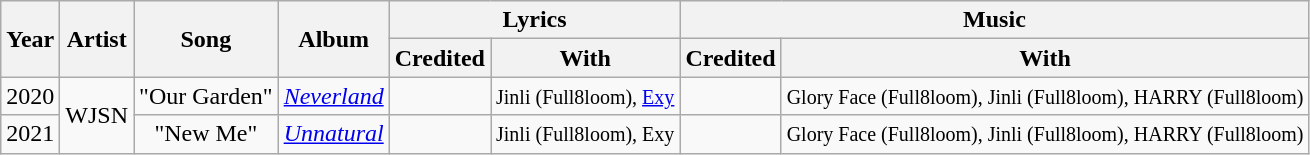<table class="wikitable plainrowheaders sortable" style="text-align:center; width;100%">
<tr>
<th rowspan="2">Year</th>
<th rowspan="2">Artist</th>
<th rowspan="2">Song</th>
<th rowspan="2">Album</th>
<th colspan="2">Lyrics</th>
<th colspan="2">Music</th>
</tr>
<tr>
<th>Credited</th>
<th>With</th>
<th>Credited</th>
<th>With</th>
</tr>
<tr>
<td>2020</td>
<td rowspan="2">WJSN</td>
<td>"Our Garden"</td>
<td><em><a href='#'>Neverland</a></em></td>
<td></td>
<td><small>Jinli (Full8loom), <a href='#'>Exy</a></small></td>
<td></td>
<td><small>Glory Face (Full8loom), Jinli (Full8loom), HARRY (Full8loom)</small></td>
</tr>
<tr>
<td>2021</td>
<td>"New Me"</td>
<td><em><a href='#'>Unnatural</a></em></td>
<td></td>
<td><small>Jinli (Full8loom), Exy</small></td>
<td></td>
<td><small>Glory Face (Full8loom), Jinli (Full8loom), HARRY (Full8loom)</small></td>
</tr>
</table>
